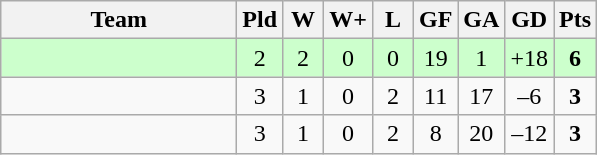<table class="wikitable" style="text-align:center;">
<tr>
<th width=150>Team</th>
<th width=20>Pld</th>
<th width=20>W</th>
<th width=20>W+</th>
<th width=20>L</th>
<th width=20>GF</th>
<th width=20>GA</th>
<th width=20>GD</th>
<th width=20>Pts</th>
</tr>
<tr align=center style="background:#ccffcc;">
<td align="left"></td>
<td>2</td>
<td>2</td>
<td>0</td>
<td>0</td>
<td>19</td>
<td>1</td>
<td>+18</td>
<td><strong>6</strong></td>
</tr>
<tr align=center>
<td align="left"></td>
<td>3</td>
<td>1</td>
<td>0</td>
<td>2</td>
<td>11</td>
<td>17</td>
<td>–6</td>
<td><strong>3</strong></td>
</tr>
<tr align=center>
<td align="left"></td>
<td>3</td>
<td>1</td>
<td>0</td>
<td>2</td>
<td>8</td>
<td>20</td>
<td>–12</td>
<td><strong>3</strong></td>
</tr>
</table>
